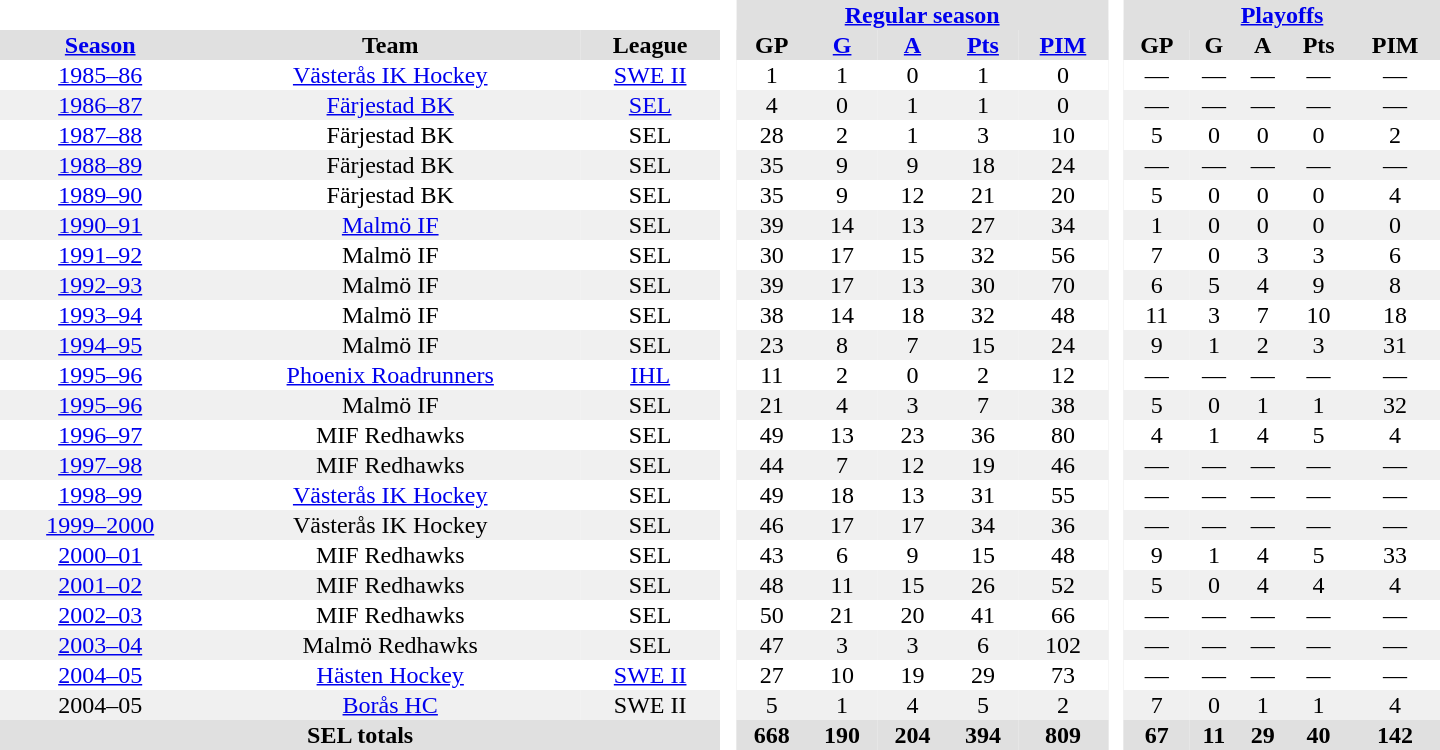<table border="0" cellpadding="1" cellspacing="0" style="text-align:center; width:60em">
<tr bgcolor="#e0e0e0">
<th colspan="3" bgcolor="#ffffff"> </th>
<th rowspan="99" bgcolor="#ffffff"> </th>
<th colspan="5"><a href='#'>Regular season</a></th>
<th rowspan="99" bgcolor="#ffffff"> </th>
<th colspan="5"><a href='#'>Playoffs</a></th>
</tr>
<tr bgcolor="#e0e0e0">
<th><a href='#'>Season</a></th>
<th>Team</th>
<th>League</th>
<th>GP</th>
<th><a href='#'>G</a></th>
<th><a href='#'>A</a></th>
<th><a href='#'>Pts</a></th>
<th><a href='#'>PIM</a></th>
<th>GP</th>
<th>G</th>
<th>A</th>
<th>Pts</th>
<th>PIM</th>
</tr>
<tr>
<td><a href='#'>1985–86</a></td>
<td><a href='#'>Västerås IK Hockey</a></td>
<td><a href='#'>SWE II</a></td>
<td>1</td>
<td>1</td>
<td>0</td>
<td>1</td>
<td>0</td>
<td>—</td>
<td>—</td>
<td>—</td>
<td>—</td>
<td>—</td>
</tr>
<tr bgcolor="#f0f0f0">
<td><a href='#'>1986–87</a></td>
<td><a href='#'>Färjestad BK</a></td>
<td><a href='#'>SEL</a></td>
<td>4</td>
<td>0</td>
<td>1</td>
<td>1</td>
<td>0</td>
<td>—</td>
<td>—</td>
<td>—</td>
<td>—</td>
<td>—</td>
</tr>
<tr>
<td><a href='#'>1987–88</a></td>
<td>Färjestad BK</td>
<td>SEL</td>
<td>28</td>
<td>2</td>
<td>1</td>
<td>3</td>
<td>10</td>
<td>5</td>
<td>0</td>
<td>0</td>
<td>0</td>
<td>2</td>
</tr>
<tr bgcolor="#f0f0f0">
<td><a href='#'>1988–89</a></td>
<td>Färjestad BK</td>
<td>SEL</td>
<td>35</td>
<td>9</td>
<td>9</td>
<td>18</td>
<td>24</td>
<td>—</td>
<td>—</td>
<td>—</td>
<td>—</td>
<td>—</td>
</tr>
<tr>
<td><a href='#'>1989–90</a></td>
<td>Färjestad BK</td>
<td>SEL</td>
<td>35</td>
<td>9</td>
<td>12</td>
<td>21</td>
<td>20</td>
<td>5</td>
<td>0</td>
<td>0</td>
<td>0</td>
<td>4</td>
</tr>
<tr bgcolor="#f0f0f0">
<td><a href='#'>1990–91</a></td>
<td><a href='#'>Malmö IF</a></td>
<td>SEL</td>
<td>39</td>
<td>14</td>
<td>13</td>
<td>27</td>
<td>34</td>
<td>1</td>
<td>0</td>
<td>0</td>
<td>0</td>
<td>0</td>
</tr>
<tr>
<td><a href='#'>1991–92</a></td>
<td>Malmö IF</td>
<td>SEL</td>
<td>30</td>
<td>17</td>
<td>15</td>
<td>32</td>
<td>56</td>
<td>7</td>
<td>0</td>
<td>3</td>
<td>3</td>
<td>6</td>
</tr>
<tr bgcolor="#f0f0f0">
<td><a href='#'>1992–93</a></td>
<td>Malmö IF</td>
<td>SEL</td>
<td>39</td>
<td>17</td>
<td>13</td>
<td>30</td>
<td>70</td>
<td>6</td>
<td>5</td>
<td>4</td>
<td>9</td>
<td>8</td>
</tr>
<tr>
<td><a href='#'>1993–94</a></td>
<td>Malmö IF</td>
<td>SEL</td>
<td>38</td>
<td>14</td>
<td>18</td>
<td>32</td>
<td>48</td>
<td>11</td>
<td>3</td>
<td>7</td>
<td>10</td>
<td>18</td>
</tr>
<tr bgcolor="#f0f0f0">
<td><a href='#'>1994–95</a></td>
<td>Malmö IF</td>
<td>SEL</td>
<td>23</td>
<td>8</td>
<td>7</td>
<td>15</td>
<td>24</td>
<td>9</td>
<td>1</td>
<td>2</td>
<td>3</td>
<td>31</td>
</tr>
<tr>
<td><a href='#'>1995–96</a></td>
<td><a href='#'>Phoenix Roadrunners</a></td>
<td><a href='#'>IHL</a></td>
<td>11</td>
<td>2</td>
<td>0</td>
<td>2</td>
<td>12</td>
<td>—</td>
<td>—</td>
<td>—</td>
<td>—</td>
<td>—</td>
</tr>
<tr bgcolor="#f0f0f0">
<td><a href='#'>1995–96</a></td>
<td>Malmö IF</td>
<td>SEL</td>
<td>21</td>
<td>4</td>
<td>3</td>
<td>7</td>
<td>38</td>
<td>5</td>
<td>0</td>
<td>1</td>
<td>1</td>
<td>32</td>
</tr>
<tr>
<td><a href='#'>1996–97</a></td>
<td>MIF Redhawks</td>
<td>SEL</td>
<td>49</td>
<td>13</td>
<td>23</td>
<td>36</td>
<td>80</td>
<td>4</td>
<td>1</td>
<td>4</td>
<td>5</td>
<td>4</td>
</tr>
<tr bgcolor="#f0f0f0">
<td><a href='#'>1997–98</a></td>
<td>MIF Redhawks</td>
<td>SEL</td>
<td>44</td>
<td>7</td>
<td>12</td>
<td>19</td>
<td>46</td>
<td>—</td>
<td>—</td>
<td>—</td>
<td>—</td>
<td>—</td>
</tr>
<tr>
<td><a href='#'>1998–99</a></td>
<td><a href='#'>Västerås IK Hockey</a></td>
<td>SEL</td>
<td>49</td>
<td>18</td>
<td>13</td>
<td>31</td>
<td>55</td>
<td>—</td>
<td>—</td>
<td>—</td>
<td>—</td>
<td>—</td>
</tr>
<tr bgcolor="#f0f0f0">
<td><a href='#'>1999–2000</a></td>
<td>Västerås IK Hockey</td>
<td>SEL</td>
<td>46</td>
<td>17</td>
<td>17</td>
<td>34</td>
<td>36</td>
<td>—</td>
<td>—</td>
<td>—</td>
<td>—</td>
<td>—</td>
</tr>
<tr>
<td><a href='#'>2000–01</a></td>
<td>MIF Redhawks</td>
<td>SEL</td>
<td>43</td>
<td>6</td>
<td>9</td>
<td>15</td>
<td>48</td>
<td>9</td>
<td>1</td>
<td>4</td>
<td>5</td>
<td>33</td>
</tr>
<tr bgcolor="#f0f0f0">
<td><a href='#'>2001–02</a></td>
<td>MIF Redhawks</td>
<td>SEL</td>
<td>48</td>
<td>11</td>
<td>15</td>
<td>26</td>
<td>52</td>
<td>5</td>
<td>0</td>
<td>4</td>
<td>4</td>
<td>4</td>
</tr>
<tr>
<td><a href='#'>2002–03</a></td>
<td>MIF Redhawks</td>
<td>SEL</td>
<td>50</td>
<td>21</td>
<td>20</td>
<td>41</td>
<td>66</td>
<td>—</td>
<td>—</td>
<td>—</td>
<td>—</td>
<td>—</td>
</tr>
<tr bgcolor="#f0f0f0">
<td><a href='#'>2003–04</a></td>
<td>Malmö Redhawks</td>
<td>SEL</td>
<td>47</td>
<td>3</td>
<td>3</td>
<td>6</td>
<td>102</td>
<td>—</td>
<td>—</td>
<td>—</td>
<td>—</td>
<td>—</td>
</tr>
<tr>
<td><a href='#'>2004–05</a></td>
<td><a href='#'>Hästen Hockey</a></td>
<td><a href='#'>SWE II</a></td>
<td>27</td>
<td>10</td>
<td>19</td>
<td>29</td>
<td>73</td>
<td>—</td>
<td>—</td>
<td>—</td>
<td>—</td>
<td>—</td>
</tr>
<tr bgcolor="#f0f0f0">
<td>2004–05</td>
<td><a href='#'>Borås HC</a></td>
<td>SWE II</td>
<td>5</td>
<td>1</td>
<td>4</td>
<td>5</td>
<td>2</td>
<td>7</td>
<td>0</td>
<td>1</td>
<td>1</td>
<td>4</td>
</tr>
<tr bgcolor="#e0e0e0">
<th colspan="3">SEL totals</th>
<th>668</th>
<th>190</th>
<th>204</th>
<th>394</th>
<th>809</th>
<th>67</th>
<th>11</th>
<th>29</th>
<th>40</th>
<th>142</th>
</tr>
</table>
